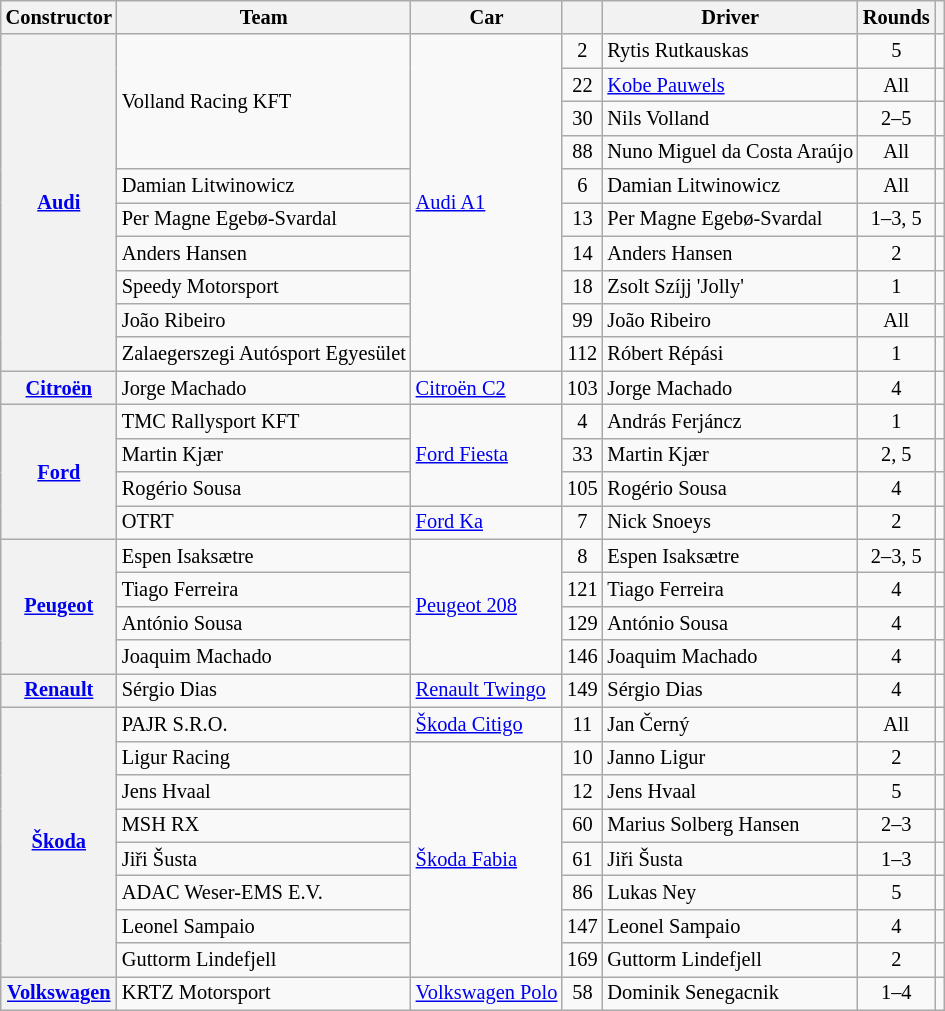<table class="wikitable" style="font-size: 85%">
<tr>
<th>Constructor</th>
<th>Team</th>
<th>Car</th>
<th></th>
<th>Driver</th>
<th>Rounds</th>
<th></th>
</tr>
<tr>
<th rowspan="10"><a href='#'>Audi</a></th>
<td rowspan="4"> Volland Racing KFT</td>
<td rowspan="10"><a href='#'>Audi A1</a></td>
<td align="center">2</td>
<td> Rytis Rutkauskas</td>
<td align="center">5</td>
<td align="center"></td>
</tr>
<tr>
<td align="center">22</td>
<td> <a href='#'>Kobe Pauwels</a></td>
<td align="center">All</td>
<td align="center"></td>
</tr>
<tr>
<td align="center">30</td>
<td> Nils Volland</td>
<td align="center">2–5</td>
<td align="center"></td>
</tr>
<tr>
<td align="center">88</td>
<td> Nuno Miguel da Costa Araújo</td>
<td align="center">All</td>
<td align="center"></td>
</tr>
<tr>
<td> Damian Litwinowicz</td>
<td align="center">6</td>
<td> Damian Litwinowicz</td>
<td align="center">All</td>
<td align="center"></td>
</tr>
<tr>
<td> Per Magne Egebø-Svardal</td>
<td align="center">13</td>
<td> Per Magne Egebø-Svardal</td>
<td align="center">1–3, 5</td>
<td align="center"></td>
</tr>
<tr>
<td> Anders Hansen</td>
<td align="center">14</td>
<td> Anders Hansen</td>
<td align="center">2</td>
<td align="center"></td>
</tr>
<tr>
<td> Speedy Motorsport</td>
<td align="center">18</td>
<td> Zsolt Szíjj 'Jolly'</td>
<td align="center">1</td>
<td align="center"></td>
</tr>
<tr>
<td> João Ribeiro</td>
<td align="center">99</td>
<td> João Ribeiro</td>
<td align="center">All</td>
<td align="center"></td>
</tr>
<tr>
<td> Zalaegerszegi Autósport Egyesület</td>
<td align="center">112</td>
<td> Róbert Répási</td>
<td align="center">1</td>
<td align="center"></td>
</tr>
<tr>
<th><a href='#'>Citroën</a></th>
<td> Jorge Machado</td>
<td><a href='#'>Citroën C2</a></td>
<td align="center">103</td>
<td> Jorge Machado</td>
<td align="center">4</td>
<td align="center"></td>
</tr>
<tr>
<th rowspan="4"><a href='#'>Ford</a></th>
<td> TMC Rallysport KFT</td>
<td rowspan="3"><a href='#'>Ford Fiesta</a></td>
<td align="center">4</td>
<td> András Ferjáncz</td>
<td align="center">1</td>
<td align="center"></td>
</tr>
<tr>
<td> Martin Kjær</td>
<td align="center">33</td>
<td> Martin Kjær</td>
<td align="center">2, 5</td>
<td align="center"></td>
</tr>
<tr>
<td> Rogério Sousa</td>
<td align="center">105</td>
<td> Rogério Sousa</td>
<td align="center">4</td>
<td align="center"></td>
</tr>
<tr>
<td> OTRT</td>
<td><a href='#'>Ford Ka</a></td>
<td align="center">7</td>
<td> Nick Snoeys</td>
<td align="center">2</td>
<td align="center"></td>
</tr>
<tr>
<th rowspan="4"><a href='#'>Peugeot</a></th>
<td> Espen Isaksætre</td>
<td rowspan="4"><a href='#'>Peugeot 208</a></td>
<td align="center">8</td>
<td> Espen Isaksætre</td>
<td align="center">2–3, 5</td>
<td align="center"></td>
</tr>
<tr>
<td> Tiago Ferreira</td>
<td align="center">121</td>
<td> Tiago Ferreira</td>
<td align="center">4</td>
<td align="center"></td>
</tr>
<tr>
<td> António Sousa</td>
<td align="center">129</td>
<td> António Sousa</td>
<td align="center">4</td>
<td align="center"></td>
</tr>
<tr>
<td> Joaquim Machado</td>
<td align="center">146</td>
<td> Joaquim Machado</td>
<td align="center">4</td>
<td align="center"></td>
</tr>
<tr>
<th><a href='#'>Renault</a></th>
<td> Sérgio Dias</td>
<td><a href='#'>Renault Twingo</a></td>
<td align="center">149</td>
<td> Sérgio Dias</td>
<td align="center">4</td>
<td align="center"></td>
</tr>
<tr>
<th rowspan="8"><a href='#'>Škoda</a></th>
<td> PAJR S.R.O.</td>
<td><a href='#'>Škoda Citigo</a></td>
<td align="center">11</td>
<td> Jan Černý</td>
<td align="center">All</td>
<td align="center"></td>
</tr>
<tr>
<td> Ligur Racing</td>
<td rowspan="7"><a href='#'>Škoda Fabia</a></td>
<td align="center">10</td>
<td> Janno Ligur</td>
<td align="center">2</td>
<td align="center"></td>
</tr>
<tr>
<td> Jens Hvaal</td>
<td align="center">12</td>
<td> Jens Hvaal</td>
<td align="center">5</td>
<td align="center"></td>
</tr>
<tr>
<td> MSH RX</td>
<td align="center">60</td>
<td> Marius Solberg Hansen</td>
<td align="center">2–3</td>
<td align="center"></td>
</tr>
<tr>
<td> Jiři Šusta</td>
<td align="center">61</td>
<td> Jiři Šusta</td>
<td align="center">1–3</td>
<td align="center"></td>
</tr>
<tr>
<td> ADAC Weser-EMS E.V.</td>
<td align="center">86</td>
<td> Lukas Ney</td>
<td align="center">5</td>
<td align="center"></td>
</tr>
<tr>
<td> Leonel Sampaio</td>
<td align="center">147</td>
<td> Leonel Sampaio</td>
<td align="center">4</td>
<td align="center"></td>
</tr>
<tr>
<td> Guttorm Lindefjell</td>
<td align="center">169</td>
<td> Guttorm Lindefjell</td>
<td align="center">2</td>
<td align="center"></td>
</tr>
<tr>
<th><a href='#'>Volkswagen</a></th>
<td> KRTZ Motorsport</td>
<td><a href='#'>Volkswagen Polo</a></td>
<td align="center">58</td>
<td> Dominik Senegacnik</td>
<td align="center">1–4</td>
<td align="center"></td>
</tr>
</table>
